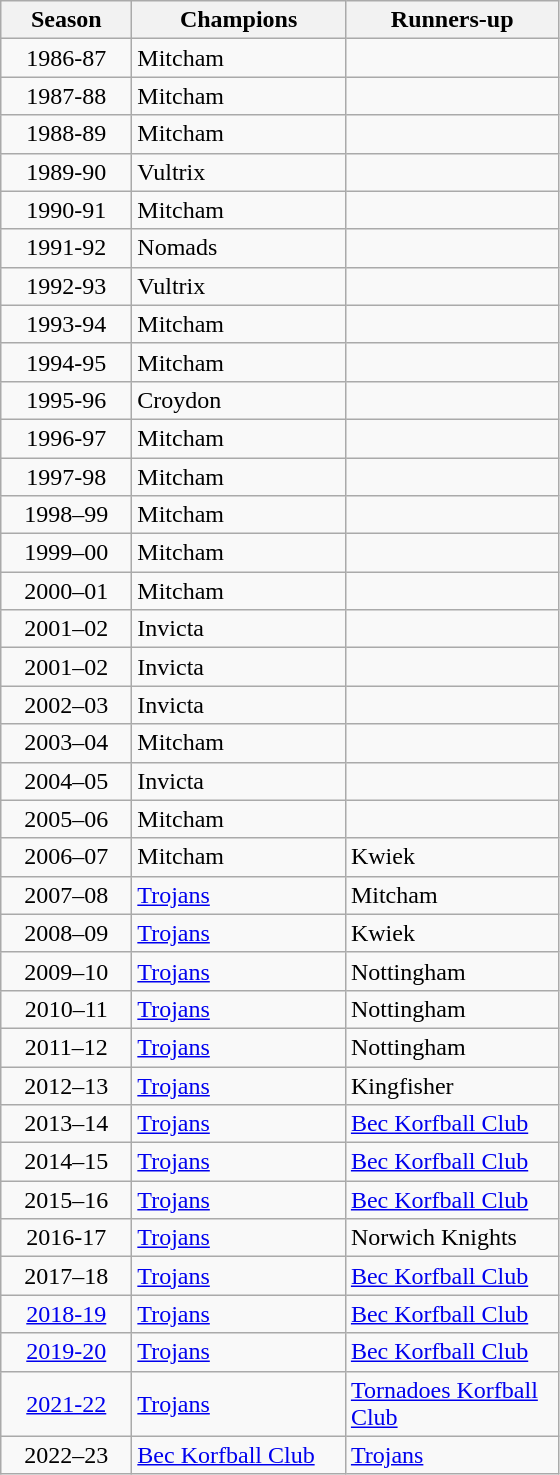<table class="wikitable">
<tr>
<th style="width:80px">Season</th>
<th style="width:135px">Champions </th>
<th style="width:135px">Runners-up</th>
</tr>
<tr>
<td style="text-align:center">1986-87</td>
<td>Mitcham</td>
<td></td>
</tr>
<tr>
<td style="text-align:center">1987-88</td>
<td>Mitcham</td>
<td></td>
</tr>
<tr>
<td style="text-align:center">1988-89</td>
<td>Mitcham</td>
<td></td>
</tr>
<tr>
<td style="text-align:center">1989-90</td>
<td>Vultrix</td>
<td></td>
</tr>
<tr>
<td style="text-align:center">1990-91</td>
<td>Mitcham</td>
<td></td>
</tr>
<tr>
<td style="text-align:center">1991-92</td>
<td>Nomads</td>
<td></td>
</tr>
<tr>
<td style="text-align:center">1992-93</td>
<td>Vultrix</td>
<td></td>
</tr>
<tr>
<td style="text-align:center">1993-94</td>
<td>Mitcham</td>
<td></td>
</tr>
<tr>
<td style="text-align:center">1994-95</td>
<td>Mitcham</td>
<td></td>
</tr>
<tr>
<td style="text-align:center">1995-96</td>
<td>Croydon</td>
<td></td>
</tr>
<tr>
<td style="text-align:center">1996-97</td>
<td>Mitcham</td>
<td></td>
</tr>
<tr>
<td style="text-align:center">1997-98</td>
<td>Mitcham</td>
<td></td>
</tr>
<tr>
<td style="text-align:center">1998–99</td>
<td>Mitcham</td>
<td></td>
</tr>
<tr>
<td style="text-align:center">1999–00</td>
<td>Mitcham</td>
<td></td>
</tr>
<tr>
<td style="text-align:center">2000–01</td>
<td>Mitcham</td>
<td></td>
</tr>
<tr>
<td style="text-align:center">2001–02</td>
<td>Invicta</td>
<td></td>
</tr>
<tr>
<td style="text-align:center">2001–02</td>
<td>Invicta</td>
<td></td>
</tr>
<tr>
<td style="text-align:center">2002–03</td>
<td>Invicta</td>
<td></td>
</tr>
<tr>
<td style="text-align:center">2003–04</td>
<td>Mitcham</td>
<td></td>
</tr>
<tr>
<td style="text-align:center">2004–05</td>
<td>Invicta</td>
<td></td>
</tr>
<tr>
<td style="text-align:center">2005–06</td>
<td>Mitcham</td>
<td></td>
</tr>
<tr>
<td style="text-align:center">2006–07</td>
<td>Mitcham</td>
<td>Kwiek</td>
</tr>
<tr>
<td style="text-align:center">2007–08</td>
<td><a href='#'>Trojans</a></td>
<td>Mitcham</td>
</tr>
<tr>
<td style="text-align:center">2008–09</td>
<td><a href='#'>Trojans</a></td>
<td>Kwiek</td>
</tr>
<tr>
<td style="text-align:center">2009–10</td>
<td><a href='#'>Trojans</a></td>
<td>Nottingham</td>
</tr>
<tr>
<td style="text-align:center">2010–11</td>
<td><a href='#'>Trojans</a></td>
<td>Nottingham</td>
</tr>
<tr>
<td style="text-align:center">2011–12</td>
<td><a href='#'>Trojans</a></td>
<td>Nottingham</td>
</tr>
<tr>
<td style="text-align:center">2012–13</td>
<td><a href='#'>Trojans</a></td>
<td>Kingfisher</td>
</tr>
<tr>
<td style="text-align:center">2013–14</td>
<td><a href='#'>Trojans</a></td>
<td><a href='#'>Bec Korfball Club</a></td>
</tr>
<tr>
<td style="text-align:center">2014–15</td>
<td><a href='#'>Trojans</a></td>
<td><a href='#'>Bec Korfball Club</a></td>
</tr>
<tr>
<td style="text-align:center">2015–16</td>
<td><a href='#'>Trojans</a></td>
<td><a href='#'>Bec Korfball Club</a></td>
</tr>
<tr>
<td style="text-align:center">2016-17</td>
<td><a href='#'>Trojans</a></td>
<td>Norwich Knights</td>
</tr>
<tr>
<td style="text-align:center">2017–18</td>
<td><a href='#'>Trojans</a></td>
<td><a href='#'>Bec Korfball Club</a></td>
</tr>
<tr>
<td style="text-align:center"><a href='#'>2018-19</a></td>
<td><a href='#'>Trojans</a></td>
<td><a href='#'>Bec Korfball Club</a></td>
</tr>
<tr>
<td style="text-align:center"><a href='#'>2019-20</a></td>
<td><a href='#'>Trojans</a></td>
<td><a href='#'>Bec Korfball Club</a></td>
</tr>
<tr>
<td style="text-align:center"><a href='#'>2021-22</a></td>
<td><a href='#'>Trojans</a></td>
<td><a href='#'>Tornadoes Korfball Club</a></td>
</tr>
<tr>
<td style="text-align:center">2022–23</td>
<td><a href='#'>Bec Korfball Club</a></td>
<td><a href='#'>Trojans</a></td>
</tr>
</table>
